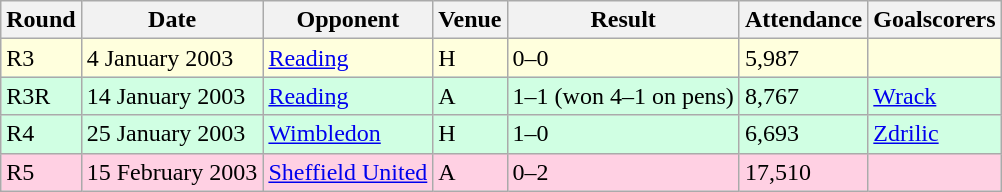<table class="wikitable">
<tr>
<th>Round</th>
<th>Date</th>
<th>Opponent</th>
<th>Venue</th>
<th>Result</th>
<th>Attendance</th>
<th>Goalscorers</th>
</tr>
<tr style="background-color: #ffffdd;">
<td>R3</td>
<td>4 January 2003</td>
<td><a href='#'>Reading</a></td>
<td>H</td>
<td>0–0</td>
<td>5,987</td>
<td></td>
</tr>
<tr style="background-color: #d0ffe3;">
<td>R3R</td>
<td>14 January 2003</td>
<td><a href='#'>Reading</a></td>
<td>A</td>
<td>1–1 (won 4–1 on pens)</td>
<td>8,767</td>
<td><a href='#'>Wrack</a></td>
</tr>
<tr style="background-color: #d0ffe3;">
<td>R4</td>
<td>25 January 2003</td>
<td><a href='#'>Wimbledon</a></td>
<td>H</td>
<td>1–0</td>
<td>6,693</td>
<td><a href='#'>Zdrilic</a></td>
</tr>
<tr style="background-color: #ffd0e3;">
<td>R5</td>
<td>15 February 2003</td>
<td><a href='#'>Sheffield United</a></td>
<td>A</td>
<td>0–2</td>
<td>17,510</td>
<td></td>
</tr>
</table>
